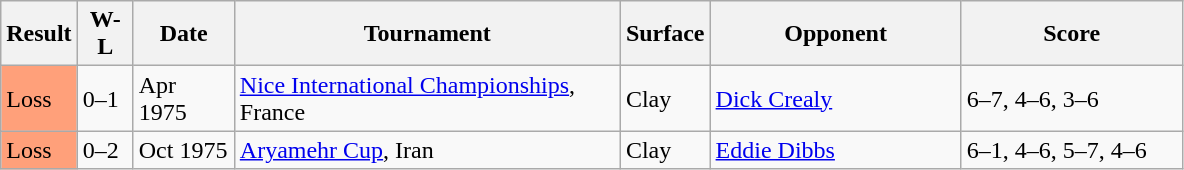<table class="sortable wikitable">
<tr>
<th style="width:40px">Result</th>
<th style="width:30px" class="unsortable">W-L</th>
<th style="width:60px">Date</th>
<th style="width:250px">Tournament</th>
<th style="width:50px">Surface</th>
<th style="width:160px">Opponent</th>
<th style="width:140px" class="unsortable">Score</th>
</tr>
<tr>
<td style="background:#ffa07a;">Loss</td>
<td>0–1</td>
<td>Apr 1975</td>
<td><a href='#'>Nice International Championships</a>, France</td>
<td>Clay</td>
<td> <a href='#'>Dick Crealy</a></td>
<td>6–7, 4–6, 3–6</td>
</tr>
<tr>
<td style="background:#ffa07a;">Loss</td>
<td>0–2</td>
<td>Oct 1975</td>
<td><a href='#'>Aryamehr Cup</a>, Iran</td>
<td>Clay</td>
<td> <a href='#'>Eddie Dibbs</a></td>
<td>6–1, 4–6, 5–7, 4–6</td>
</tr>
</table>
